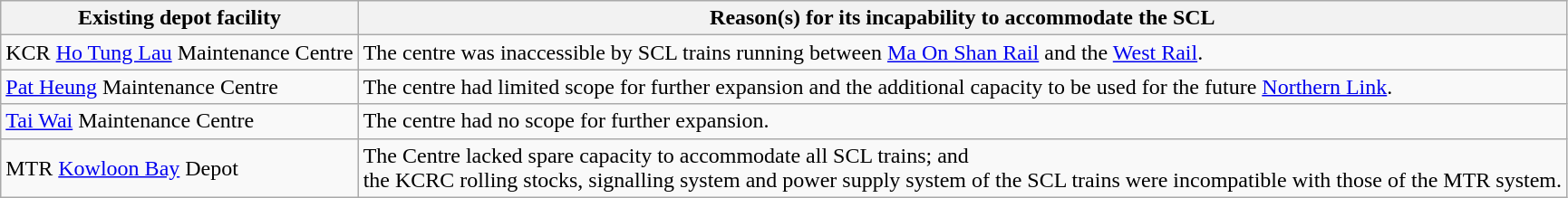<table class="wikitable">
<tr>
<th>Existing depot facility</th>
<th>Reason(s) for its incapability to accommodate the SCL</th>
</tr>
<tr>
<td>KCR <a href='#'>Ho Tung Lau</a> Maintenance Centre</td>
<td>The centre was inaccessible by SCL trains running between <a href='#'>Ma On Shan Rail</a> and the <a href='#'>West Rail</a>.</td>
</tr>
<tr>
<td><a href='#'>Pat Heung</a> Maintenance Centre</td>
<td>The centre had limited scope for further expansion and the additional capacity to be used for the future <a href='#'>Northern Link</a>.</td>
</tr>
<tr>
<td><a href='#'>Tai Wai</a> Maintenance Centre</td>
<td>The centre had no scope for further expansion.</td>
</tr>
<tr>
<td>MTR <a href='#'>Kowloon Bay</a> Depot</td>
<td>The Centre lacked spare capacity to accommodate all SCL trains; and<br>the KCRC rolling stocks, signalling system and power supply system of the SCL trains were incompatible with those of the MTR system.</td>
</tr>
</table>
